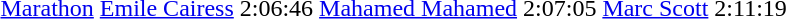<table>
<tr>
<td><a href='#'>Marathon</a></td>
<td><a href='#'>Emile Cairess</a></td>
<td>2:06:46</td>
<td><a href='#'>Mahamed Mahamed</a></td>
<td>2:07:05</td>
<td><a href='#'>Marc Scott</a></td>
<td>2:11:19</td>
</tr>
</table>
